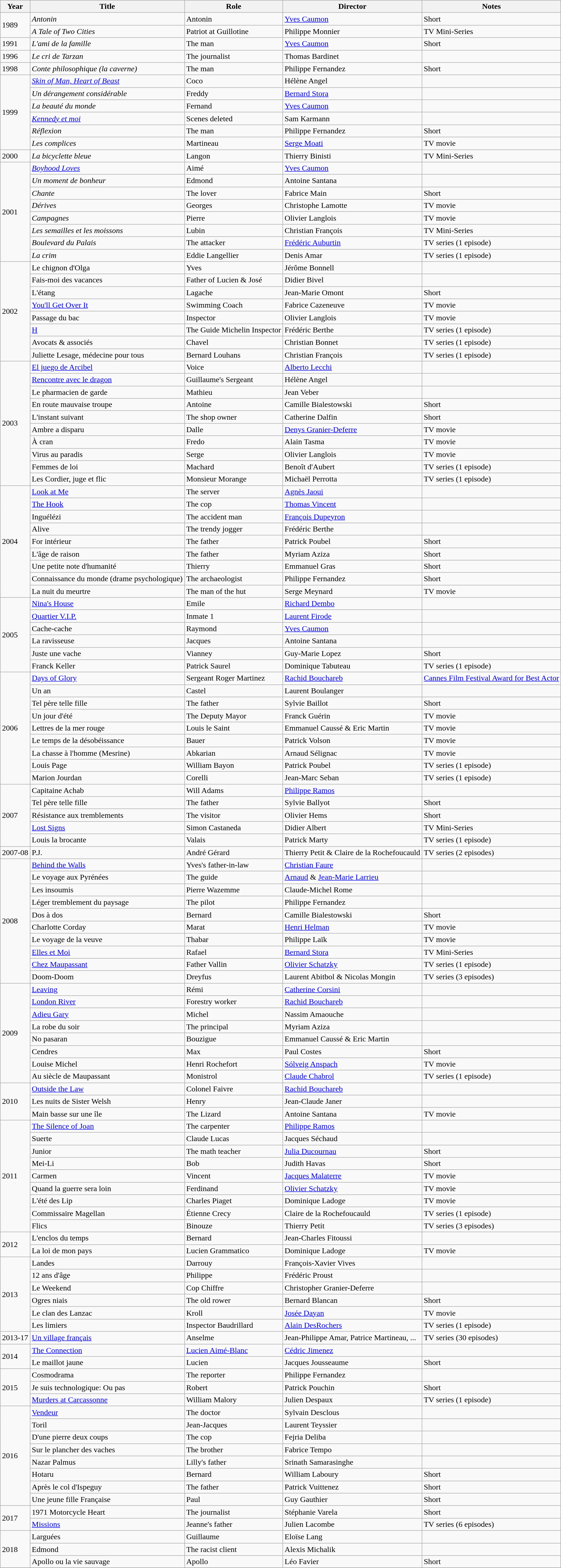<table class="wikitable">
<tr>
<th>Year</th>
<th>Title</th>
<th>Role</th>
<th>Director</th>
<th>Notes</th>
</tr>
<tr>
<td rowspan=2>1989</td>
<td><em>Antonin</em></td>
<td>Antonin</td>
<td><a href='#'>Yves Caumon</a></td>
<td>Short</td>
</tr>
<tr>
<td><em>A Tale of Two Cities</em></td>
<td>Patriot at Guillotine</td>
<td>Philippe Monnier</td>
<td>TV Mini-Series</td>
</tr>
<tr>
<td>1991</td>
<td><em>L'ami de la famille</em></td>
<td>The man</td>
<td><a href='#'>Yves Caumon</a></td>
<td>Short</td>
</tr>
<tr>
<td>1996</td>
<td><em>Le cri de Tarzan</em></td>
<td>The journalist</td>
<td>Thomas Bardinet</td>
<td></td>
</tr>
<tr>
<td>1998</td>
<td><em>Conte philosophique (la caverne)</em></td>
<td>The man</td>
<td>Philippe Fernandez</td>
<td>Short</td>
</tr>
<tr>
<td rowspan=6>1999</td>
<td><em><a href='#'>Skin of Man, Heart of Beast</a></em></td>
<td>Coco</td>
<td>Hélène Angel</td>
<td></td>
</tr>
<tr>
<td><em>Un dérangement considérable</em></td>
<td>Freddy</td>
<td><a href='#'>Bernard Stora</a></td>
<td></td>
</tr>
<tr>
<td><em>La beauté du monde</em></td>
<td>Fernand</td>
<td><a href='#'>Yves Caumon</a></td>
<td></td>
</tr>
<tr>
<td><em><a href='#'>Kennedy et moi</a></em></td>
<td>Scenes deleted</td>
<td>Sam Karmann</td>
<td></td>
</tr>
<tr>
<td><em>Réflexion</em></td>
<td>The man</td>
<td>Philippe Fernandez</td>
<td>Short</td>
</tr>
<tr>
<td><em>Les complices</em></td>
<td>Martineau</td>
<td><a href='#'>Serge Moati</a></td>
<td>TV movie</td>
</tr>
<tr>
<td>2000</td>
<td><em>La bicyclette bleue</em></td>
<td>Langon</td>
<td>Thierry Binisti</td>
<td>TV Mini-Series</td>
</tr>
<tr>
<td rowspan=8>2001</td>
<td><em><a href='#'>Boyhood Loves</a></em></td>
<td>Aimé</td>
<td><a href='#'>Yves Caumon</a></td>
<td></td>
</tr>
<tr>
<td><em>Un moment de bonheur</em></td>
<td>Edmond</td>
<td>Antoine Santana</td>
<td></td>
</tr>
<tr>
<td><em>Chante</em></td>
<td>The lover</td>
<td>Fabrice Main</td>
<td>Short</td>
</tr>
<tr>
<td><em>Dérives</em></td>
<td>Georges</td>
<td>Christophe Lamotte</td>
<td>TV movie</td>
</tr>
<tr>
<td><em>Campagnes</em></td>
<td>Pierre</td>
<td>Olivier Langlois</td>
<td>TV movie</td>
</tr>
<tr>
<td><em>Les semailles et les moissons</em></td>
<td>Lubin</td>
<td>Christian François</td>
<td>TV Mini-Series</td>
</tr>
<tr>
<td><em>Boulevard du Palais</em></td>
<td>The attacker</td>
<td><a href='#'>Frédéric Auburtin</a></td>
<td>TV series (1 episode)</td>
</tr>
<tr>
<td><em>La crim<strong></td>
<td>Eddie Langellier</td>
<td>Denis Amar</td>
<td>TV series (1 episode)</td>
</tr>
<tr>
<td rowspan=8>2002</td>
<td></em>Le chignon d'Olga<em></td>
<td>Yves</td>
<td>Jérôme Bonnell</td>
<td></td>
</tr>
<tr>
<td></em>Fais-moi des vacances<em></td>
<td>Father of Lucien & José</td>
<td>Didier Bivel</td>
<td></td>
</tr>
<tr>
<td></em>L'étang<em></td>
<td>Lagache</td>
<td>Jean-Marie Omont</td>
<td>Short</td>
</tr>
<tr>
<td></em><a href='#'>You'll Get Over It</a><em></td>
<td>Swimming Coach</td>
<td>Fabrice Cazeneuve</td>
<td>TV movie</td>
</tr>
<tr>
<td></em>Passage du bac<em></td>
<td>Inspector</td>
<td>Olivier Langlois</td>
<td>TV movie</td>
</tr>
<tr>
<td></em><a href='#'>H</a><em></td>
<td>The Guide Michelin Inspector</td>
<td>Frédéric Berthe</td>
<td>TV series (1 episode)</td>
</tr>
<tr>
<td></em>Avocats & associés<em></td>
<td>Chavel</td>
<td>Christian Bonnet</td>
<td>TV series (1 episode)</td>
</tr>
<tr>
<td></em>Juliette Lesage, médecine pour tous<em></td>
<td>Bernard Louhans</td>
<td>Christian François</td>
<td>TV series (1 episode)</td>
</tr>
<tr>
<td rowspan=10>2003</td>
<td></em><a href='#'>El juego de Arcibel</a><em></td>
<td>Voice</td>
<td><a href='#'>Alberto Lecchi</a></td>
<td></td>
</tr>
<tr>
<td></em><a href='#'>Rencontre avec le dragon</a><em></td>
<td>Guillaume's Sergeant</td>
<td>Hélène Angel</td>
<td></td>
</tr>
<tr>
<td></em>Le pharmacien de garde<em></td>
<td>Mathieu</td>
<td>Jean Veber</td>
<td></td>
</tr>
<tr>
<td></em>En route mauvaise troupe<em></td>
<td>Antoine</td>
<td>Camille Bialestowski</td>
<td>Short</td>
</tr>
<tr>
<td></em>L'instant suivant<em></td>
<td>The shop owner</td>
<td>Catherine Dalfin</td>
<td>Short</td>
</tr>
<tr>
<td></em>Ambre a disparu<em></td>
<td>Dalle</td>
<td><a href='#'>Denys Granier-Deferre</a></td>
<td>TV movie</td>
</tr>
<tr>
<td></em>À cran<em></td>
<td>Fredo</td>
<td>Alain Tasma</td>
<td>TV movie</td>
</tr>
<tr>
<td></em>Virus au paradis<em></td>
<td>Serge</td>
<td>Olivier Langlois</td>
<td>TV movie</td>
</tr>
<tr>
<td></em>Femmes de loi<em></td>
<td>Machard</td>
<td>Benoît d'Aubert</td>
<td>TV series (1 episode)</td>
</tr>
<tr>
<td></em>Les Cordier, juge et flic<em></td>
<td>Monsieur Morange</td>
<td>Michaël Perrotta</td>
<td>TV series (1 episode)</td>
</tr>
<tr>
<td rowspan=9>2004</td>
<td></em><a href='#'>Look at Me</a><em></td>
<td>The server</td>
<td><a href='#'>Agnès Jaoui</a></td>
<td></td>
</tr>
<tr>
<td></em><a href='#'>The Hook</a><em></td>
<td>The cop</td>
<td><a href='#'>Thomas Vincent</a></td>
<td></td>
</tr>
<tr>
<td></em>Inguélézi<em></td>
<td>The accident man</td>
<td><a href='#'>François Dupeyron</a></td>
<td></td>
</tr>
<tr>
<td></em>Alive<em></td>
<td>The trendy jogger</td>
<td>Frédéric Berthe</td>
<td></td>
</tr>
<tr>
<td></em>For intérieur<em></td>
<td>The father</td>
<td>Patrick Poubel</td>
<td>Short</td>
</tr>
<tr>
<td></em>L'âge de raison<em></td>
<td>The father</td>
<td>Myriam Aziza</td>
<td>Short</td>
</tr>
<tr>
<td></em>Une petite note d'humanité<em></td>
<td>Thierry</td>
<td>Emmanuel Gras</td>
<td>Short</td>
</tr>
<tr>
<td></em>Connaissance du monde (drame psychologique)<em></td>
<td>The archaeologist</td>
<td>Philippe Fernandez</td>
<td>Short</td>
</tr>
<tr>
<td></em>La nuit du meurtre<em></td>
<td>The man of the hut</td>
<td>Serge Meynard</td>
<td>TV movie</td>
</tr>
<tr>
<td rowspan=6>2005</td>
<td></em><a href='#'>Nina's House</a><em></td>
<td>Emile</td>
<td><a href='#'>Richard Dembo</a></td>
<td></td>
</tr>
<tr>
<td></em><a href='#'>Quartier V.I.P.</a><em></td>
<td>Inmate 1</td>
<td><a href='#'>Laurent Firode</a></td>
<td></td>
</tr>
<tr>
<td></em>Cache-cache<em></td>
<td>Raymond</td>
<td><a href='#'>Yves Caumon</a></td>
<td></td>
</tr>
<tr>
<td></em>La ravisseuse<em></td>
<td>Jacques</td>
<td>Antoine Santana</td>
<td></td>
</tr>
<tr>
<td></em>Juste une vache<em></td>
<td>Vianney</td>
<td>Guy-Marie Lopez</td>
<td>Short</td>
</tr>
<tr>
<td></em>Franck Keller<em></td>
<td>Patrick Saurel</td>
<td>Dominique Tabuteau</td>
<td>TV series (1 episode)</td>
</tr>
<tr>
<td rowspan=9>2006</td>
<td></em><a href='#'>Days of Glory</a><em></td>
<td>Sergeant Roger Martinez</td>
<td><a href='#'>Rachid Bouchareb</a></td>
<td><a href='#'>Cannes Film Festival Award for Best Actor</a></td>
</tr>
<tr>
<td></em>Un an<em></td>
<td>Castel</td>
<td>Laurent Boulanger</td>
<td></td>
</tr>
<tr>
<td></em>Tel père telle fille<em></td>
<td>The father</td>
<td>Sylvie Baillot</td>
<td>Short</td>
</tr>
<tr>
<td></em>Un jour d'été<em></td>
<td>The Deputy Mayor</td>
<td>Franck Guérin</td>
<td>TV movie</td>
</tr>
<tr>
<td></em>Lettres de la mer rouge<em></td>
<td>Louis le Saint</td>
<td>Emmanuel Caussé & Eric Martin</td>
<td>TV movie</td>
</tr>
<tr>
<td></em>Le temps de la désobéissance<em></td>
<td>Bauer</td>
<td>Patrick Volson</td>
<td>TV movie</td>
</tr>
<tr>
<td></em>La chasse à l'homme (Mesrine)<em></td>
<td>Abkarian</td>
<td>Arnaud Sélignac</td>
<td>TV movie</td>
</tr>
<tr>
<td></em>Louis Page<em></td>
<td>William Bayon</td>
<td>Patrick Poubel</td>
<td>TV series (1 episode)</td>
</tr>
<tr>
<td></em>Marion Jourdan<em></td>
<td>Corelli</td>
<td>Jean-Marc Seban</td>
<td>TV series (1 episode)</td>
</tr>
<tr>
<td rowspan=5>2007</td>
<td></em>Capitaine Achab<em></td>
<td>Will Adams</td>
<td><a href='#'>Philippe Ramos</a></td>
<td></td>
</tr>
<tr>
<td></em>Tel père telle fille<em></td>
<td>The father</td>
<td>Sylvie Ballyot</td>
<td>Short</td>
</tr>
<tr>
<td></em>Résistance aux tremblements<em></td>
<td>The visitor</td>
<td>Olivier Hems</td>
<td>Short</td>
</tr>
<tr>
<td></em><a href='#'>Lost Signs</a><em></td>
<td>Simon Castaneda</td>
<td>Didier Albert</td>
<td>TV Mini-Series</td>
</tr>
<tr>
<td></em>Louis la brocante<em></td>
<td>Valais</td>
<td>Patrick Marty</td>
<td>TV series (1 episode)</td>
</tr>
<tr>
<td>2007-08</td>
<td></em>P.J.<em></td>
<td>André Gérard</td>
<td>Thierry Petit & Claire de la Rochefoucauld</td>
<td>TV series (2 episodes)</td>
</tr>
<tr>
<td rowspan=10>2008</td>
<td></em><a href='#'>Behind the Walls</a><em></td>
<td>Yves's father-in-law</td>
<td><a href='#'>Christian Faure</a></td>
<td></td>
</tr>
<tr>
<td></em>Le voyage aux Pyrénées<em></td>
<td>The guide</td>
<td><a href='#'>Arnaud</a> & <a href='#'>Jean-Marie Larrieu</a></td>
<td></td>
</tr>
<tr>
<td></em>Les insoumis<em></td>
<td>Pierre Wazemme</td>
<td>Claude-Michel Rome</td>
<td></td>
</tr>
<tr>
<td></em>Léger tremblement du paysage<em></td>
<td>The pilot</td>
<td>Philippe Fernandez</td>
<td></td>
</tr>
<tr>
<td></em>Dos à dos<em></td>
<td>Bernard</td>
<td>Camille Bialestowski</td>
<td>Short</td>
</tr>
<tr>
<td></em>Charlotte Corday<em></td>
<td>Marat</td>
<td><a href='#'>Henri Helman</a></td>
<td>TV movie</td>
</tr>
<tr>
<td></em>Le voyage de la veuve<em></td>
<td>Thabar</td>
<td>Philippe Laïk</td>
<td>TV movie</td>
</tr>
<tr>
<td></em><a href='#'>Elles et Moi</a><em></td>
<td>Rafael</td>
<td><a href='#'>Bernard Stora</a></td>
<td>TV Mini-Series</td>
</tr>
<tr>
<td></em><a href='#'>Chez Maupassant</a><em></td>
<td>Father Vallin</td>
<td><a href='#'>Olivier Schatzky</a></td>
<td>TV series (1 episode)</td>
</tr>
<tr>
<td></em>Doom-Doom<em></td>
<td>Dreyfus</td>
<td>Laurent Abitbol & Nicolas Mongin</td>
<td>TV series (3 episodes)</td>
</tr>
<tr>
<td rowspan=8>2009</td>
<td></em><a href='#'>Leaving</a><em></td>
<td>Rémi</td>
<td><a href='#'>Catherine Corsini</a></td>
<td></td>
</tr>
<tr>
<td></em><a href='#'>London River</a><em></td>
<td>Forestry worker</td>
<td><a href='#'>Rachid Bouchareb</a></td>
<td></td>
</tr>
<tr>
<td></em><a href='#'>Adieu Gary</a><em></td>
<td>Michel</td>
<td>Nassim Amaouche</td>
<td></td>
</tr>
<tr>
<td></em>La robe du soir<em></td>
<td>The principal</td>
<td>Myriam Aziza</td>
<td></td>
</tr>
<tr>
<td></em>No pasaran<em></td>
<td>Bouzigue</td>
<td>Emmanuel Caussé & Eric Martin</td>
<td></td>
</tr>
<tr>
<td></em>Cendres<em></td>
<td>Max</td>
<td>Paul Costes</td>
<td>Short</td>
</tr>
<tr>
<td></em>Louise Michel<em></td>
<td>Henri Rochefort</td>
<td><a href='#'>Sólveig Anspach</a></td>
<td>TV movie</td>
</tr>
<tr>
<td></em>Au siècle de Maupassant<em></td>
<td>Monistrol</td>
<td><a href='#'>Claude Chabrol</a></td>
<td>TV series (1 episode)</td>
</tr>
<tr>
<td rowspan=3>2010</td>
<td></em><a href='#'>Outside the Law</a><em></td>
<td>Colonel Faivre</td>
<td><a href='#'>Rachid Bouchareb</a></td>
<td></td>
</tr>
<tr>
<td></em>Les nuits de Sister Welsh<em></td>
<td>Henry</td>
<td>Jean-Claude Janer</td>
<td></td>
</tr>
<tr>
<td></em>Main basse sur une île<em></td>
<td>The Lizard</td>
<td>Antoine Santana</td>
<td>TV movie</td>
</tr>
<tr>
<td rowspan=9>2011</td>
<td></em><a href='#'>The Silence of Joan</a><em></td>
<td>The carpenter</td>
<td><a href='#'>Philippe Ramos</a></td>
<td></td>
</tr>
<tr>
<td></em>Suerte<em></td>
<td>Claude Lucas</td>
<td>Jacques Séchaud</td>
<td></td>
</tr>
<tr>
<td></em>Junior<em></td>
<td>The math teacher</td>
<td><a href='#'>Julia Ducournau</a></td>
<td>Short</td>
</tr>
<tr>
<td></em>Mei-Li<em></td>
<td>Bob</td>
<td>Judith Havas</td>
<td>Short</td>
</tr>
<tr>
<td></em>Carmen<em></td>
<td>Vincent</td>
<td><a href='#'>Jacques Malaterre</a></td>
<td>TV movie</td>
</tr>
<tr>
<td></em>Quand la guerre sera loin<em></td>
<td>Ferdinand</td>
<td><a href='#'>Olivier Schatzky</a></td>
<td>TV movie</td>
</tr>
<tr>
<td></em>L'été des Lip<em></td>
<td>Charles Piaget</td>
<td>Dominique Ladoge</td>
<td>TV movie</td>
</tr>
<tr>
<td></em>Commissaire Magellan<em></td>
<td>Étienne Crecy</td>
<td>Claire de la Rochefoucauld</td>
<td>TV series (1 episode)</td>
</tr>
<tr>
<td></em>Flics<em></td>
<td>Binouze</td>
<td>Thierry Petit</td>
<td>TV series (3 episodes)</td>
</tr>
<tr>
<td rowspan=2>2012</td>
<td></em>L'enclos du temps<em></td>
<td>Bernard</td>
<td>Jean-Charles Fitoussi</td>
<td></td>
</tr>
<tr>
<td></em>La loi de mon pays<em></td>
<td>Lucien Grammatico</td>
<td>Dominique Ladoge</td>
<td>TV movie</td>
</tr>
<tr>
<td rowspan=6>2013</td>
<td></em>Landes<em></td>
<td>Darrouy</td>
<td>François-Xavier Vives</td>
<td></td>
</tr>
<tr>
<td></em>12 ans d'âge<em></td>
<td>Philippe</td>
<td>Frédéric Proust</td>
<td></td>
</tr>
<tr>
<td></em>Le Weekend<em></td>
<td>Cop Chiffre</td>
<td>Christopher Granier-Deferre</td>
<td></td>
</tr>
<tr>
<td></em>Ogres niais<em></td>
<td>The old rower</td>
<td>Bernard Blancan</td>
<td>Short</td>
</tr>
<tr>
<td></em>Le clan des Lanzac<em></td>
<td>Kroll</td>
<td><a href='#'>Josée Dayan</a></td>
<td>TV movie</td>
</tr>
<tr>
<td></em>Les limiers<em></td>
<td>Inspector Baudrillard</td>
<td><a href='#'>Alain DesRochers</a></td>
<td>TV series (1 episode)</td>
</tr>
<tr>
<td>2013-17</td>
<td></em><a href='#'>Un village français</a><em></td>
<td>Anselme</td>
<td>Jean-Philippe Amar, Patrice Martineau, ...</td>
<td>TV series (30 episodes)</td>
</tr>
<tr>
<td rowspan=2>2014</td>
<td></em><a href='#'>The Connection</a><em></td>
<td><a href='#'>Lucien Aimé-Blanc</a></td>
<td><a href='#'>Cédric Jimenez</a></td>
<td></td>
</tr>
<tr>
<td></em>Le maillot jaune<em></td>
<td>Lucien</td>
<td>Jacques Jousseaume</td>
<td>Short</td>
</tr>
<tr>
<td rowspan=3>2015</td>
<td></em>Cosmodrama<em></td>
<td>The reporter</td>
<td>Philippe Fernandez</td>
<td></td>
</tr>
<tr>
<td></em>Je suis technologique: Ou pas<em></td>
<td>Robert</td>
<td>Patrick Pouchin</td>
<td>Short</td>
</tr>
<tr>
<td></em><a href='#'>Murders at Carcassonne</a><em></td>
<td>William Malory</td>
<td>Julien Despaux</td>
<td>TV series (1 episode)</td>
</tr>
<tr>
<td rowspan=8>2016</td>
<td></em><a href='#'>Vendeur</a><em></td>
<td>The doctor</td>
<td>Sylvain Desclous</td>
<td></td>
</tr>
<tr>
<td></em>Toril<em></td>
<td>Jean-Jacques</td>
<td>Laurent Teyssier</td>
<td></td>
</tr>
<tr>
<td></em>D'une pierre deux coups<em></td>
<td>The cop</td>
<td>Fejria Deliba</td>
<td></td>
</tr>
<tr>
<td></em>Sur le plancher des vaches<em></td>
<td>The brother</td>
<td>Fabrice Tempo</td>
<td></td>
</tr>
<tr>
<td></em>Nazar Palmus<em></td>
<td>Lilly's father</td>
<td>Srinath Samarasinghe</td>
<td></td>
</tr>
<tr>
<td></em>Hotaru<em></td>
<td>Bernard</td>
<td>William Laboury</td>
<td>Short</td>
</tr>
<tr>
<td></em>Après le col d'Ispeguy<em></td>
<td>The father</td>
<td>Patrick Vuittenez</td>
<td>Short</td>
</tr>
<tr>
<td></em>Une jeune fille Française<em></td>
<td>Paul</td>
<td>Guy Gauthier</td>
<td>Short</td>
</tr>
<tr>
<td rowspan=2>2017</td>
<td></em>1971 Motorcycle Heart<em></td>
<td>The journalist</td>
<td>Stéphanie Varela</td>
<td>Short</td>
</tr>
<tr>
<td></em><a href='#'>Missions</a><em></td>
<td>Jeanne's father</td>
<td>Julien Lacombe</td>
<td>TV series (6 episodes)</td>
</tr>
<tr>
<td rowspan=3>2018</td>
<td></em>Larguées<em></td>
<td>Guillaume</td>
<td>Eloïse Lang</td>
<td></td>
</tr>
<tr>
<td></em>Edmond<em></td>
<td>The racist client</td>
<td>Alexis Michalik</td>
<td></td>
</tr>
<tr>
<td></em>Apollo ou la vie sauvage<em></td>
<td>Apollo</td>
<td>Léo Favier</td>
<td>Short</td>
</tr>
<tr>
</tr>
</table>
